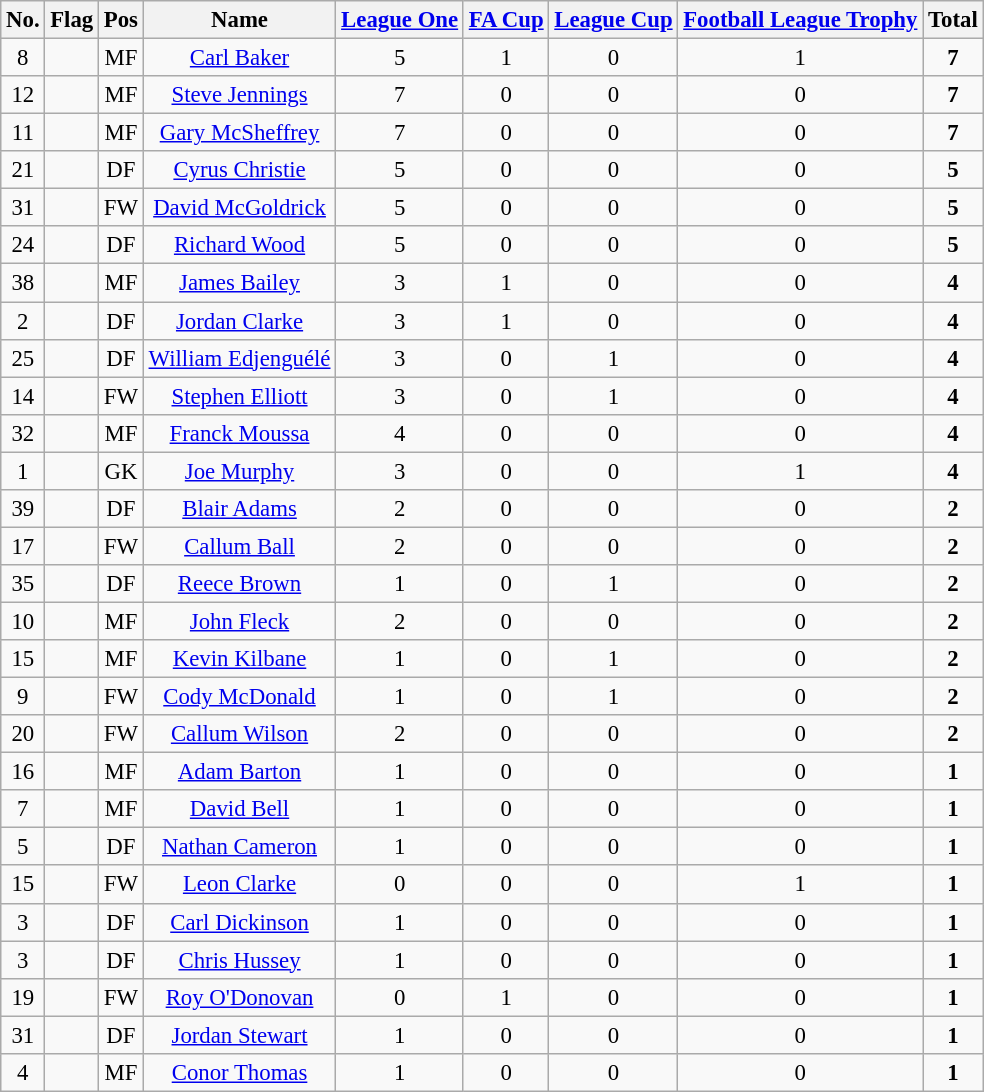<table class="wikitable sortable" style="text-align:center; font-size:95%">
<tr>
<th>No.</th>
<th>Flag</th>
<th>Pos</th>
<th>Name</th>
<th><a href='#'>League One</a></th>
<th><a href='#'>FA Cup</a></th>
<th><a href='#'>League Cup</a></th>
<th><a href='#'>Football League Trophy</a></th>
<th>Total</th>
</tr>
<tr>
<td>8</td>
<td></td>
<td>MF</td>
<td><a href='#'>Carl Baker</a></td>
<td>5</td>
<td>1</td>
<td>0</td>
<td>1</td>
<td><strong>7</strong></td>
</tr>
<tr>
<td>12</td>
<td></td>
<td>MF</td>
<td><a href='#'>Steve Jennings</a></td>
<td>7</td>
<td>0</td>
<td>0</td>
<td>0</td>
<td><strong>7</strong></td>
</tr>
<tr>
<td>11</td>
<td></td>
<td>MF</td>
<td><a href='#'>Gary McSheffrey</a></td>
<td>7</td>
<td>0</td>
<td>0</td>
<td>0</td>
<td><strong>7</strong></td>
</tr>
<tr>
<td>21</td>
<td></td>
<td>DF</td>
<td><a href='#'>Cyrus Christie</a></td>
<td>5</td>
<td>0</td>
<td>0</td>
<td>0</td>
<td><strong>5</strong></td>
</tr>
<tr>
<td>31</td>
<td></td>
<td>FW</td>
<td><a href='#'>David McGoldrick</a></td>
<td>5</td>
<td>0</td>
<td>0</td>
<td>0</td>
<td><strong>5</strong></td>
</tr>
<tr>
<td>24</td>
<td></td>
<td>DF</td>
<td><a href='#'>Richard Wood</a></td>
<td>5</td>
<td>0</td>
<td>0</td>
<td>0</td>
<td><strong>5</strong></td>
</tr>
<tr>
<td>38</td>
<td></td>
<td>MF</td>
<td><a href='#'>James Bailey</a></td>
<td>3</td>
<td>1</td>
<td>0</td>
<td>0</td>
<td><strong>4</strong></td>
</tr>
<tr>
<td>2</td>
<td></td>
<td>DF</td>
<td><a href='#'>Jordan Clarke</a></td>
<td>3</td>
<td>1</td>
<td>0</td>
<td>0</td>
<td><strong>4</strong></td>
</tr>
<tr>
<td>25</td>
<td></td>
<td>DF</td>
<td><a href='#'>William Edjenguélé</a></td>
<td>3</td>
<td>0</td>
<td>1</td>
<td>0</td>
<td><strong>4</strong></td>
</tr>
<tr>
<td>14</td>
<td></td>
<td>FW</td>
<td><a href='#'>Stephen Elliott</a></td>
<td>3</td>
<td>0</td>
<td>1</td>
<td>0</td>
<td><strong>4</strong></td>
</tr>
<tr>
<td>32</td>
<td></td>
<td>MF</td>
<td><a href='#'>Franck Moussa</a></td>
<td>4</td>
<td>0</td>
<td>0</td>
<td>0</td>
<td><strong>4</strong></td>
</tr>
<tr>
<td>1</td>
<td></td>
<td>GK</td>
<td><a href='#'>Joe Murphy</a></td>
<td>3</td>
<td>0</td>
<td>0</td>
<td>1</td>
<td><strong>4</strong></td>
</tr>
<tr>
<td>39</td>
<td></td>
<td>DF</td>
<td><a href='#'>Blair Adams</a></td>
<td>2</td>
<td>0</td>
<td>0</td>
<td>0</td>
<td><strong>2</strong></td>
</tr>
<tr>
<td>17</td>
<td></td>
<td>FW</td>
<td><a href='#'>Callum Ball</a></td>
<td>2</td>
<td>0</td>
<td>0</td>
<td>0</td>
<td><strong>2</strong></td>
</tr>
<tr>
<td>35</td>
<td></td>
<td>DF</td>
<td><a href='#'>Reece Brown</a></td>
<td>1</td>
<td>0</td>
<td>1</td>
<td>0</td>
<td><strong>2</strong></td>
</tr>
<tr>
<td>10</td>
<td></td>
<td>MF</td>
<td><a href='#'>John Fleck</a></td>
<td>2</td>
<td>0</td>
<td>0</td>
<td>0</td>
<td><strong>2</strong></td>
</tr>
<tr>
<td>15</td>
<td></td>
<td>MF</td>
<td><a href='#'>Kevin Kilbane</a></td>
<td>1</td>
<td>0</td>
<td>1</td>
<td>0</td>
<td><strong>2</strong></td>
</tr>
<tr>
<td>9</td>
<td></td>
<td>FW</td>
<td><a href='#'>Cody McDonald</a></td>
<td>1</td>
<td>0</td>
<td>1</td>
<td>0</td>
<td><strong>2</strong></td>
</tr>
<tr>
<td>20</td>
<td></td>
<td>FW</td>
<td><a href='#'>Callum Wilson</a></td>
<td>2</td>
<td>0</td>
<td>0</td>
<td>0</td>
<td><strong>2</strong></td>
</tr>
<tr>
<td>16</td>
<td></td>
<td>MF</td>
<td><a href='#'>Adam Barton</a></td>
<td>1</td>
<td>0</td>
<td>0</td>
<td>0</td>
<td><strong>1</strong></td>
</tr>
<tr>
<td>7</td>
<td></td>
<td>MF</td>
<td><a href='#'>David Bell</a></td>
<td>1</td>
<td>0</td>
<td>0</td>
<td>0</td>
<td><strong>1</strong></td>
</tr>
<tr>
<td>5</td>
<td></td>
<td>DF</td>
<td><a href='#'>Nathan Cameron</a></td>
<td>1</td>
<td>0</td>
<td>0</td>
<td>0</td>
<td><strong>1</strong></td>
</tr>
<tr>
<td>15</td>
<td></td>
<td>FW</td>
<td><a href='#'>Leon Clarke</a></td>
<td>0</td>
<td>0</td>
<td>0</td>
<td>1</td>
<td><strong>1</strong></td>
</tr>
<tr>
<td>3</td>
<td></td>
<td>DF</td>
<td><a href='#'>Carl Dickinson</a></td>
<td>1</td>
<td>0</td>
<td>0</td>
<td>0</td>
<td><strong>1</strong></td>
</tr>
<tr>
<td>3</td>
<td></td>
<td>DF</td>
<td><a href='#'>Chris Hussey</a></td>
<td>1</td>
<td>0</td>
<td>0</td>
<td>0</td>
<td><strong>1</strong></td>
</tr>
<tr>
<td>19</td>
<td></td>
<td>FW</td>
<td><a href='#'>Roy O'Donovan</a></td>
<td>0</td>
<td>1</td>
<td>0</td>
<td>0</td>
<td><strong>1</strong></td>
</tr>
<tr>
<td>31</td>
<td></td>
<td>DF</td>
<td><a href='#'>Jordan Stewart</a></td>
<td>1</td>
<td>0</td>
<td>0</td>
<td>0</td>
<td><strong>1</strong></td>
</tr>
<tr>
<td>4</td>
<td></td>
<td>MF</td>
<td><a href='#'>Conor Thomas</a></td>
<td>1</td>
<td>0</td>
<td>0</td>
<td>0</td>
<td><strong>1</strong></td>
</tr>
</table>
